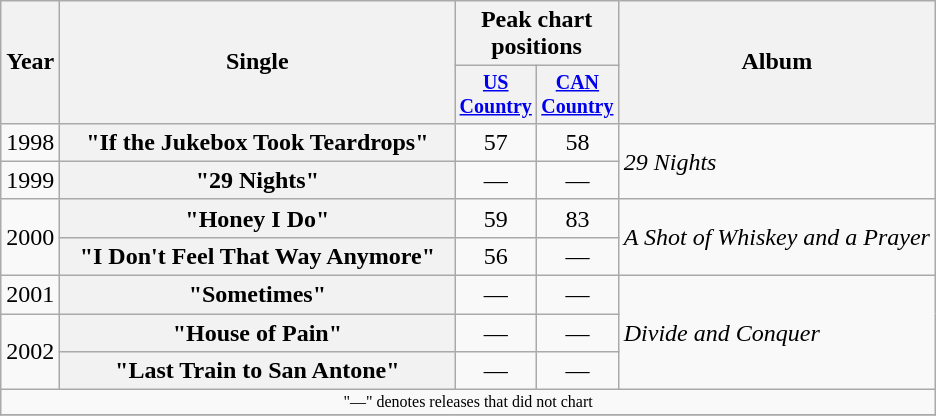<table class="wikitable plainrowheaders" style="text-align:center;">
<tr>
<th rowspan="2">Year</th>
<th rowspan="2" style="width:16em;">Single</th>
<th colspan="2">Peak chart<br>positions</th>
<th rowspan="2">Album</th>
</tr>
<tr style="font-size:smaller;">
<th width="45"><a href='#'>US Country</a></th>
<th width="45"><a href='#'>CAN Country</a></th>
</tr>
<tr>
<td>1998</td>
<th scope="row">"If the Jukebox Took Teardrops"</th>
<td>57</td>
<td>58</td>
<td align="left" rowspan="2"><em>29 Nights</em></td>
</tr>
<tr>
<td>1999</td>
<th scope="row">"29 Nights"</th>
<td>—</td>
<td>—</td>
</tr>
<tr>
<td rowspan="2">2000</td>
<th scope="row">"Honey I Do"</th>
<td>59</td>
<td>83</td>
<td align="left" rowspan="2"><em>A Shot of Whiskey and a Prayer</em></td>
</tr>
<tr>
<th scope="row">"I Don't Feel That Way Anymore"</th>
<td>56</td>
<td>—</td>
</tr>
<tr>
<td>2001</td>
<th scope="row">"Sometimes"</th>
<td>—</td>
<td>—</td>
<td align="left" rowspan="3"><em>Divide and Conquer</em></td>
</tr>
<tr>
<td rowspan="2">2002</td>
<th scope="row">"House of Pain"</th>
<td>—</td>
<td>—</td>
</tr>
<tr>
<th scope="row">"Last Train to San Antone"</th>
<td>—</td>
<td>—</td>
</tr>
<tr>
<td colspan="5" style="font-size:8pt">"—" denotes releases that did not chart</td>
</tr>
<tr>
</tr>
</table>
